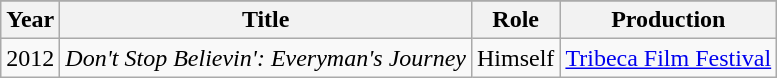<table class="wikitable sortable" background: #f9f9f9>
<tr bgcolor="#CCCCCC" align="center">
</tr>
<tr>
<th>Year</th>
<th>Title</th>
<th>Role</th>
<th>Production</th>
</tr>
<tr>
<td>2012</td>
<td><em>Don't Stop Believin': Everyman's Journey</em></td>
<td>Himself</td>
<td><a href='#'>Tribeca Film Festival</a></td>
</tr>
</table>
